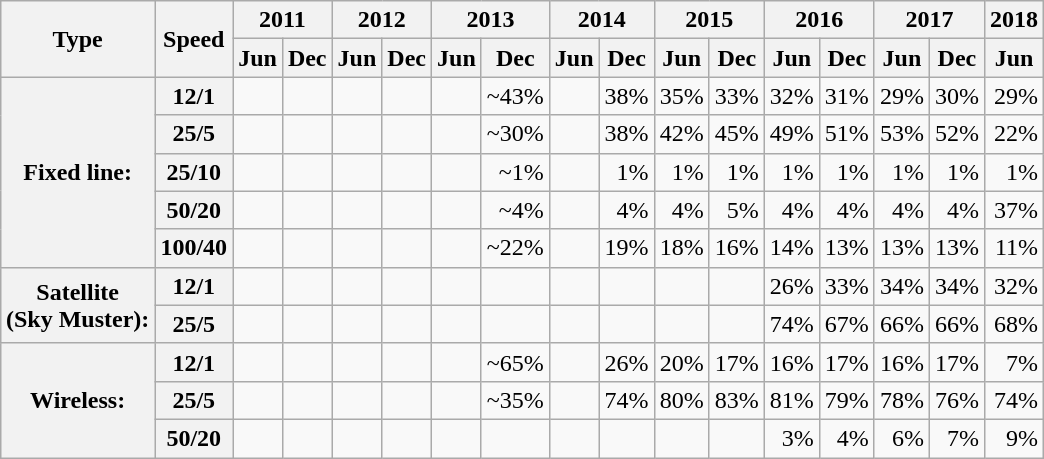<table class="wikitable nowrap" style="text-align:right; margin-left:auto; margin-right:auto; border:none;">
<tr>
<th rowspan=2 style="text-align:center;">Type</th>
<th rowspan=2 style="text-align:center;">Speed</th>
<th colspan=2 style="text-align:center;">2011</th>
<th colspan=2 style="text-align:center;">2012</th>
<th colspan=2 style="text-align:center;">2013</th>
<th colspan=2 style="text-align:center;">2014</th>
<th colspan=2 style="text-align:center;">2015</th>
<th colspan=2 style="text-align:center;">2016</th>
<th colspan=2 style="text-align:center;">2017</th>
<th colspan=2 style="text-align:center;">2018</th>
</tr>
<tr>
<th style="text-align:center;">Jun</th>
<th style="text-align:center;">Dec</th>
<th style="text-align:center;">Jun</th>
<th style="text-align:center;">Dec</th>
<th style="text-align:center;">Jun</th>
<th style="text-align:center;">Dec</th>
<th style="text-align:center;">Jun</th>
<th style="text-align:center;">Dec</th>
<th style="text-align:center;">Jun</th>
<th style="text-align:center;">Dec</th>
<th style="text-align:center;">Jun</th>
<th style="text-align:center;">Dec</th>
<th style="text-align:center;">Jun</th>
<th style="text-align:center;">Dec</th>
<th style="text-align:center;">Jun</th>
</tr>
<tr>
<th rowspan=5 style="text-align:center;">Fixed line:<br></th>
<th>12/1</th>
<td></td>
<td></td>
<td></td>
<td></td>
<td></td>
<td>~43%</td>
<td></td>
<td>38%</td>
<td>35%</td>
<td>33%</td>
<td>32%</td>
<td>31%</td>
<td>29%</td>
<td>30%</td>
<td>29%</td>
</tr>
<tr>
<th>25/5</th>
<td></td>
<td></td>
<td></td>
<td></td>
<td></td>
<td>~30%</td>
<td></td>
<td>38%</td>
<td>42%</td>
<td>45%</td>
<td>49%</td>
<td>51%</td>
<td>53%</td>
<td>52%</td>
<td>22%</td>
</tr>
<tr>
<th>25/10</th>
<td></td>
<td></td>
<td></td>
<td></td>
<td></td>
<td>~1%</td>
<td></td>
<td>1%</td>
<td>1%</td>
<td>1%</td>
<td>1%</td>
<td>1%</td>
<td>1%</td>
<td>1%</td>
<td>1%</td>
</tr>
<tr>
<th>50/20</th>
<td></td>
<td></td>
<td></td>
<td></td>
<td></td>
<td>~4%</td>
<td></td>
<td>4%</td>
<td>4%</td>
<td>5%</td>
<td>4%</td>
<td>4%</td>
<td>4%</td>
<td>4%</td>
<td>37%</td>
</tr>
<tr>
<th>100/40</th>
<td></td>
<td></td>
<td></td>
<td></td>
<td></td>
<td>~22%</td>
<td></td>
<td>19%</td>
<td>18%</td>
<td>16%</td>
<td>14%</td>
<td>13%</td>
<td>13%</td>
<td>13%</td>
<td>11%</td>
</tr>
<tr>
<th rowspan=2 style="text-align:center;">Satellite<br>(Sky Muster):</th>
<th>12/1</th>
<td></td>
<td></td>
<td></td>
<td></td>
<td></td>
<td></td>
<td></td>
<td></td>
<td></td>
<td></td>
<td>26%</td>
<td>33%</td>
<td>34%</td>
<td>34%</td>
<td>32%</td>
</tr>
<tr>
<th>25/5</th>
<td></td>
<td></td>
<td></td>
<td></td>
<td></td>
<td></td>
<td></td>
<td></td>
<td></td>
<td></td>
<td>74%</td>
<td>67%</td>
<td>66%</td>
<td>66%</td>
<td>68%</td>
</tr>
<tr>
<th rowspan=3 style="text-align:center;">Wireless:</th>
<th>12/1</th>
<td></td>
<td></td>
<td></td>
<td></td>
<td></td>
<td>~65%</td>
<td></td>
<td>26%</td>
<td>20%</td>
<td>17%</td>
<td>16%</td>
<td>17%</td>
<td>16%</td>
<td>17%</td>
<td>7%</td>
</tr>
<tr>
<th>25/5</th>
<td></td>
<td></td>
<td></td>
<td></td>
<td></td>
<td>~35%</td>
<td></td>
<td>74%</td>
<td>80%</td>
<td>83%</td>
<td>81%</td>
<td>79%</td>
<td>78%</td>
<td>76%</td>
<td>74%</td>
</tr>
<tr>
<th>50/20</th>
<td></td>
<td></td>
<td></td>
<td></td>
<td></td>
<td></td>
<td></td>
<td></td>
<td></td>
<td></td>
<td>3%</td>
<td>4%</td>
<td>6%</td>
<td>7%</td>
<td>9%</td>
</tr>
</table>
